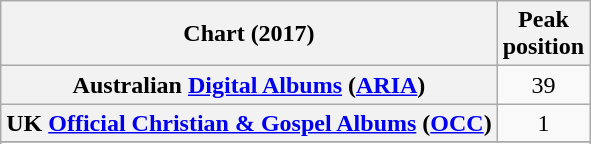<table class="wikitable sortable plainrowheaders" style="text-align:center">
<tr>
<th scope="col">Chart (2017)</th>
<th scope="col">Peak<br> position</th>
</tr>
<tr>
<th scope="row">Australian <a href='#'>Digital Albums</a> (<a href='#'>ARIA</a>)</th>
<td style="text-align:center;">39</td>
</tr>
<tr>
<th scope="row">UK <a href='#'>Official Christian & Gospel Albums</a> (<a href='#'>OCC</a>)</th>
<td style="text-align:center;">1</td>
</tr>
<tr>
</tr>
<tr>
</tr>
<tr>
</tr>
</table>
